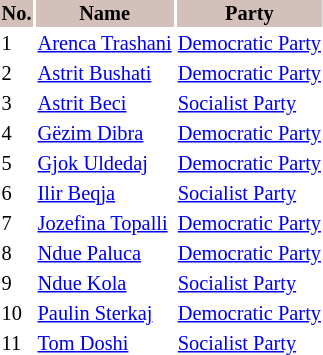<table class="toccolours" style="margin-bottom: 1em; font-size: 85%;">
<tr style="background:#d4c0ba;">
<th>No.</th>
<th>Name</th>
<th>Party</th>
</tr>
<tr>
<td>1</td>
<td><a href='#'>Arenca Trashani</a></td>
<td><a href='#'>Democratic Party</a></td>
</tr>
<tr>
<td>2</td>
<td><a href='#'>Astrit Bushati</a></td>
<td><a href='#'>Democratic Party</a></td>
</tr>
<tr>
<td>3</td>
<td><a href='#'>Astrit Beci</a></td>
<td><a href='#'>Socialist Party</a></td>
</tr>
<tr>
<td>4</td>
<td><a href='#'>Gëzim Dibra</a></td>
<td><a href='#'>Democratic Party</a></td>
</tr>
<tr>
<td>5</td>
<td><a href='#'>Gjok Uldedaj</a></td>
<td><a href='#'>Democratic Party</a></td>
</tr>
<tr>
<td>6</td>
<td><a href='#'>Ilir Beqja</a></td>
<td><a href='#'>Socialist Party</a></td>
</tr>
<tr>
<td>7</td>
<td><a href='#'>Jozefina Topalli</a></td>
<td><a href='#'>Democratic Party</a></td>
</tr>
<tr>
<td>8</td>
<td><a href='#'>Ndue Paluca</a></td>
<td><a href='#'>Democratic Party</a></td>
</tr>
<tr>
<td>9</td>
<td><a href='#'>Ndue Kola</a></td>
<td><a href='#'>Socialist Party</a></td>
</tr>
<tr>
<td>10</td>
<td><a href='#'>Paulin Sterkaj</a></td>
<td><a href='#'>Democratic Party</a></td>
</tr>
<tr>
<td>11</td>
<td><a href='#'>Tom Doshi</a></td>
<td><a href='#'>Socialist Party</a></td>
</tr>
</table>
